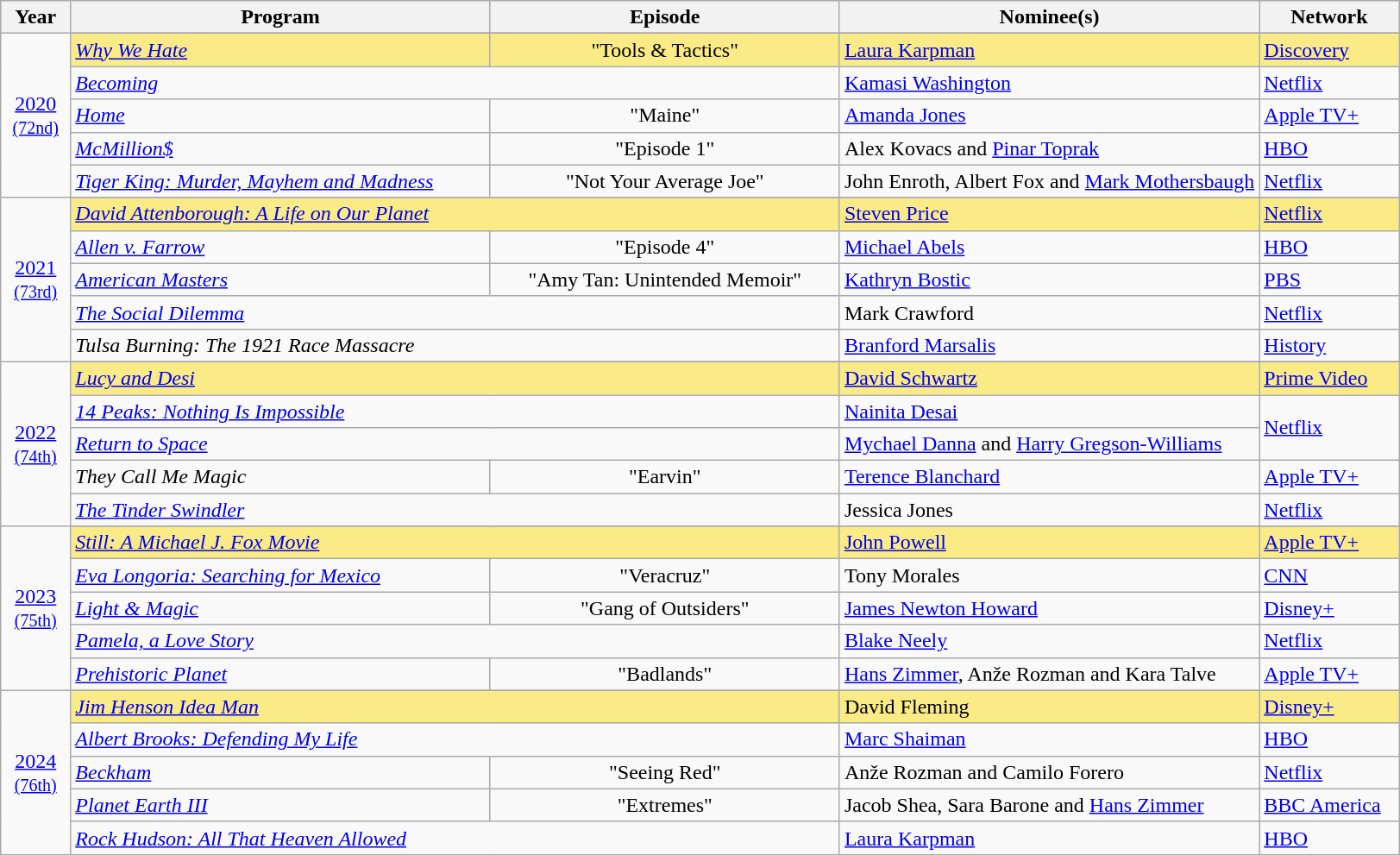<table class="wikitable">
<tr>
<th width="5%">Year</th>
<th width="30%">Program</th>
<th width="25%">Episode</th>
<th width="30%">Nominee(s)</th>
<th width="10%">Network</th>
</tr>
<tr>
<td rowspan=6 style="text-align:center"><a href='#'>2020</a><br><small><a href='#'>(72nd)</a></small><br></td>
</tr>
<tr style="background:#FAEB86">
<td><em><a href='#'>Why We Hate</a></em></td>
<td align=center>"Tools & Tactics"</td>
<td><a href='#'>Laura Karpman</a></td>
<td><a href='#'>Discovery</a></td>
</tr>
<tr>
<td colspan=2><em><a href='#'>Becoming</a></em></td>
<td><a href='#'>Kamasi Washington</a></td>
<td><a href='#'>Netflix</a></td>
</tr>
<tr>
<td><em><a href='#'>Home</a></em></td>
<td align=center>"Maine"</td>
<td><a href='#'>Amanda Jones</a></td>
<td><a href='#'>Apple TV+</a></td>
</tr>
<tr>
<td><em><a href='#'>McMillion$</a></em></td>
<td align=center>"Episode 1"</td>
<td>Alex Kovacs and <a href='#'>Pinar Toprak</a></td>
<td><a href='#'>HBO</a></td>
</tr>
<tr>
<td><em><a href='#'>Tiger King: Murder, Mayhem and Madness</a></em></td>
<td align=center>"Not Your Average Joe"</td>
<td>John Enroth, Albert Fox and <a href='#'>Mark Mothersbaugh</a></td>
<td><a href='#'>Netflix</a></td>
</tr>
<tr>
<td rowspan=6 style="text-align:center"><a href='#'>2021</a><br><small><a href='#'>(73rd)</a></small><br></td>
</tr>
<tr style="background:#FAEB86">
<td colspan=2><em><a href='#'>David Attenborough: A Life on Our Planet</a></em></td>
<td><a href='#'>Steven Price</a></td>
<td><a href='#'>Netflix</a></td>
</tr>
<tr>
<td><em><a href='#'>Allen v. Farrow</a></em></td>
<td align=center>"Episode 4"</td>
<td><a href='#'>Michael Abels</a></td>
<td><a href='#'>HBO</a></td>
</tr>
<tr>
<td><em><a href='#'>American Masters</a></em></td>
<td align=center>"Amy Tan: Unintended Memoir"</td>
<td><a href='#'>Kathryn Bostic</a></td>
<td><a href='#'>PBS</a></td>
</tr>
<tr>
<td colspan=2><em><a href='#'>The Social Dilemma</a></em></td>
<td>Mark Crawford</td>
<td><a href='#'>Netflix</a></td>
</tr>
<tr>
<td colspan="2"><em>Tulsa Burning: The 1921 Race Massacre</em></td>
<td><a href='#'>Branford Marsalis</a></td>
<td><a href='#'>History</a></td>
</tr>
<tr>
<td rowspan=6 style="text-align:center"><a href='#'>2022</a><br><small><a href='#'>(74th)</a></small><br></td>
</tr>
<tr style="background:#FAEB86">
<td colspan=2><em><a href='#'>Lucy and Desi</a></em></td>
<td><a href='#'>David Schwartz</a></td>
<td><a href='#'>Prime Video</a></td>
</tr>
<tr>
<td colspan=2><em><a href='#'>14 Peaks: Nothing Is Impossible</a></em></td>
<td><a href='#'>Nainita Desai</a></td>
<td rowspan=2><a href='#'>Netflix</a></td>
</tr>
<tr>
<td colspan=2><em><a href='#'>Return to Space</a></em></td>
<td><a href='#'>Mychael Danna</a> and <a href='#'>Harry Gregson-Williams</a></td>
</tr>
<tr>
<td><em>They Call Me Magic</em></td>
<td align=center>"Earvin"</td>
<td><a href='#'>Terence Blanchard</a></td>
<td><a href='#'>Apple TV+</a></td>
</tr>
<tr>
<td colspan="2"><em><a href='#'>The Tinder Swindler</a></em></td>
<td>Jessica Jones</td>
<td><a href='#'>Netflix</a></td>
</tr>
<tr>
<td rowspan=6 style="text-align:center"><a href='#'>2023</a><br><small><a href='#'>(75th)</a></small><br></td>
</tr>
<tr style="background:#FAEB86">
<td colspan="2"><em><a href='#'>Still: A Michael J. Fox Movie</a></em></td>
<td><a href='#'>John Powell</a></td>
<td><a href='#'>Apple TV+</a></td>
</tr>
<tr>
<td><em><a href='#'>Eva Longoria: Searching for Mexico</a></em></td>
<td align=center>"Veracruz"</td>
<td>Tony Morales</td>
<td><a href='#'>CNN</a></td>
</tr>
<tr>
<td><em><a href='#'>Light & Magic</a></em></td>
<td align=center>"Gang of Outsiders"</td>
<td><a href='#'>James Newton Howard</a></td>
<td><a href='#'>Disney+</a></td>
</tr>
<tr>
<td colspan="2"><em><a href='#'>Pamela, a Love Story</a></em></td>
<td><a href='#'>Blake Neely</a></td>
<td><a href='#'>Netflix</a></td>
</tr>
<tr>
<td><em><a href='#'>Prehistoric Planet</a></em></td>
<td align=center>"Badlands"</td>
<td><a href='#'>Hans Zimmer</a>, Anže Rozman and Kara Talve</td>
<td><a href='#'>Apple TV+</a></td>
</tr>
<tr>
<td rowspan=6 style="text-align:center"><a href='#'>2024</a><br><small><a href='#'>(76th)</a></small><br></td>
</tr>
<tr style="background:#FAEB86">
<td colspan="2"><em><a href='#'>Jim Henson Idea Man</a></em></td>
<td>David Fleming</td>
<td><a href='#'>Disney+</a></td>
</tr>
<tr>
<td colspan="2"><em><a href='#'>Albert Brooks: Defending My Life</a></em></td>
<td><a href='#'>Marc Shaiman</a></td>
<td><a href='#'>HBO</a></td>
</tr>
<tr>
<td><em><a href='#'>Beckham</a></em></td>
<td align=center>"Seeing Red"</td>
<td>Anže Rozman and Camilo Forero</td>
<td><a href='#'>Netflix</a></td>
</tr>
<tr>
<td><em><a href='#'>Planet Earth III</a></em></td>
<td align=center>"Extremes"</td>
<td>Jacob Shea, Sara Barone and <a href='#'>Hans Zimmer</a></td>
<td><a href='#'>BBC America</a></td>
</tr>
<tr>
<td colspan="2"><em><a href='#'>Rock Hudson: All That Heaven Allowed</a></em></td>
<td><a href='#'>Laura Karpman</a></td>
<td><a href='#'>HBO</a></td>
</tr>
</table>
